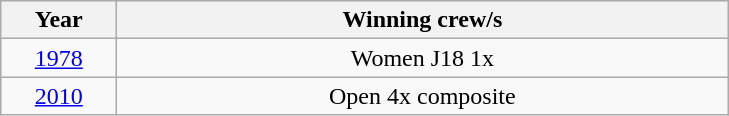<table class="wikitable" style="text-align:center">
<tr>
<th width=70>Year</th>
<th width=400>Winning crew/s</th>
</tr>
<tr>
<td><a href='#'>1978</a></td>
<td>Women J18 1x </td>
</tr>
<tr>
<td><a href='#'>2010</a></td>
<td>Open 4x composite </td>
</tr>
</table>
